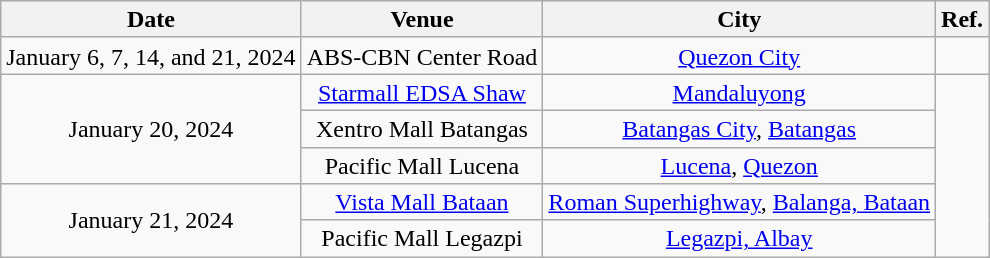<table class="wikitable" style="text-align:center; line-height:17px; width:auto;">
<tr>
<th scope="col">Date</th>
<th scope="col">Venue</th>
<th scope="col">City</th>
<th scope="col">Ref.</th>
</tr>
<tr>
<td>January 6, 7, 14, and 21, 2024</td>
<td>ABS-CBN Center Road</td>
<td><a href='#'>Quezon City</a></td>
<td></td>
</tr>
<tr>
<td rowspan="3">January 20, 2024</td>
<td><a href='#'>Starmall EDSA Shaw</a></td>
<td><a href='#'>Mandaluyong</a></td>
<td rowspan="5"></td>
</tr>
<tr>
<td>Xentro Mall Batangas</td>
<td><a href='#'>Batangas City</a>, <a href='#'>Batangas</a></td>
</tr>
<tr>
<td>Pacific Mall Lucena</td>
<td><a href='#'>Lucena</a>, <a href='#'>Quezon</a></td>
</tr>
<tr>
<td rowspan="2">January 21, 2024</td>
<td><a href='#'>Vista Mall Bataan</a></td>
<td><a href='#'>Roman Superhighway</a>, <a href='#'>Balanga, Bataan</a></td>
</tr>
<tr>
<td>Pacific Mall Legazpi</td>
<td><a href='#'>Legazpi, Albay</a></td>
</tr>
</table>
